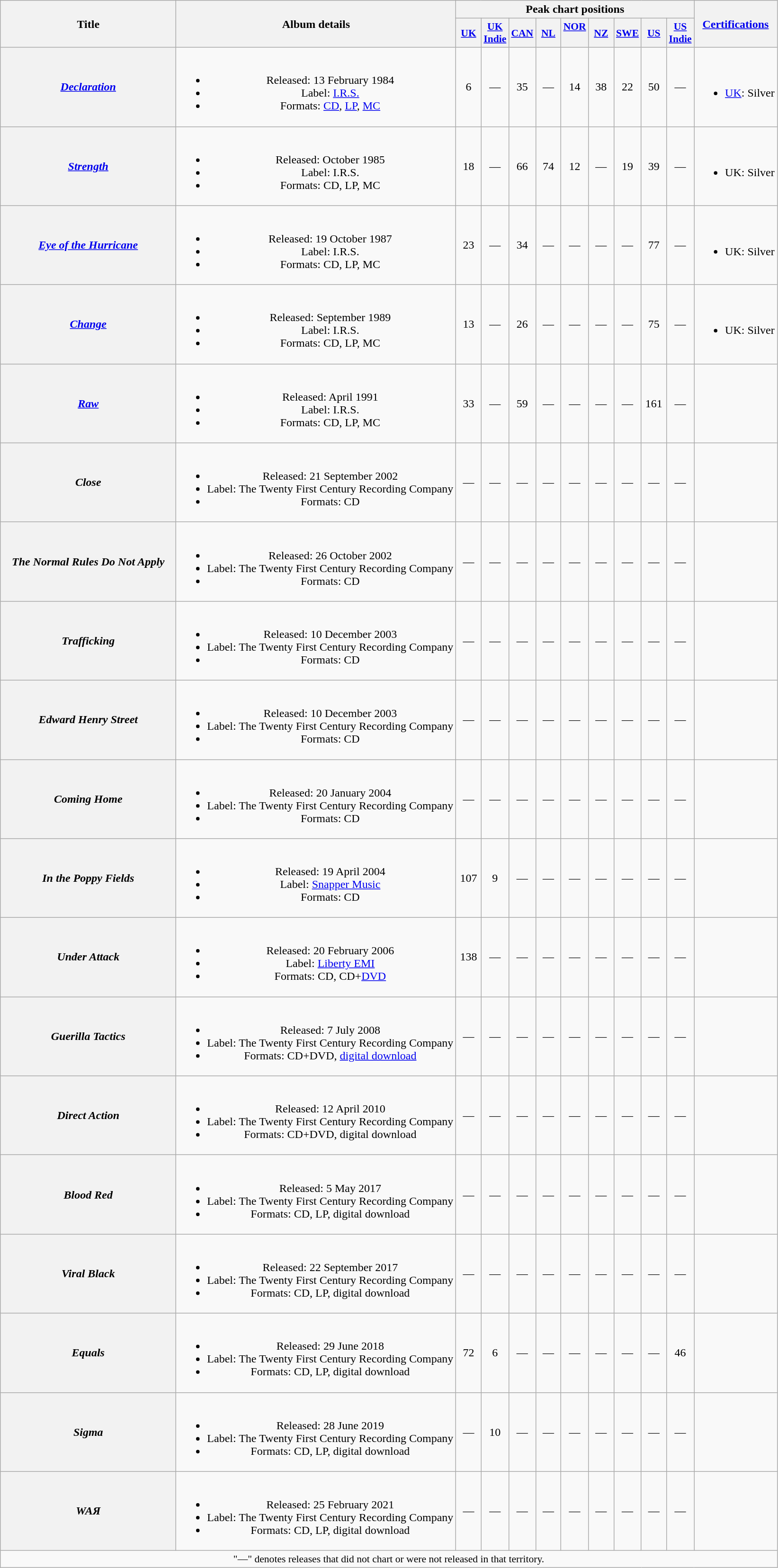<table class="wikitable plainrowheaders" style="text-align:center;">
<tr>
<th rowspan="2" scope="col" style="width:15em;">Title</th>
<th rowspan="2" scope="col">Album details</th>
<th colspan="9">Peak chart positions</th>
<th rowspan="2"><a href='#'>Certifications</a></th>
</tr>
<tr>
<th scope="col" style="width:2em;font-size:90%;"><a href='#'>UK</a><br></th>
<th scope="col" style="width:2em;font-size:90%;"><a href='#'>UK Indie</a><br></th>
<th scope="col" style="width:2em;font-size:90%;"><a href='#'>CAN</a><br></th>
<th scope="col" style="width:2em;font-size:90%;"><a href='#'>NL</a><br></th>
<th scope="col" style="width:2em;font-size:90%;"><a href='#'>NOR</a><br><br></th>
<th scope="col" style="width:2em;font-size:90%;"><a href='#'>NZ</a><br></th>
<th scope="col" style="width:2em;font-size:90%;"><a href='#'>SWE</a><br></th>
<th scope="col" style="width:2em;font-size:90%;"><a href='#'>US</a><br></th>
<th scope="col" style="width:2em;font-size:90%;"><a href='#'>US Indie</a><br></th>
</tr>
<tr>
<th scope="row"><em><a href='#'>Declaration</a></em></th>
<td><br><ul><li>Released: 13 February 1984</li><li>Label: <a href='#'>I.R.S.</a></li><li>Formats: <a href='#'>CD</a>, <a href='#'>LP</a>, <a href='#'>MC</a></li></ul></td>
<td>6</td>
<td>—</td>
<td>35</td>
<td>—</td>
<td>14</td>
<td>38</td>
<td>22</td>
<td>50</td>
<td>—</td>
<td><br><ul><li><a href='#'>UK</a>: Silver</li></ul></td>
</tr>
<tr>
<th scope="row"><em><a href='#'>Strength</a></em></th>
<td><br><ul><li>Released: October 1985</li><li>Label: I.R.S.</li><li>Formats: CD, LP, MC</li></ul></td>
<td>18</td>
<td>—</td>
<td>66</td>
<td>74</td>
<td>12</td>
<td>—</td>
<td>19</td>
<td>39</td>
<td>—</td>
<td><br><ul><li>UK: Silver</li></ul></td>
</tr>
<tr>
<th scope="row"><em><a href='#'>Eye of the Hurricane</a></em></th>
<td><br><ul><li>Released: 19 October 1987</li><li>Label: I.R.S.</li><li>Formats: CD, LP, MC</li></ul></td>
<td>23</td>
<td>—</td>
<td>34</td>
<td>—</td>
<td>—</td>
<td>—</td>
<td>—</td>
<td>77</td>
<td>—</td>
<td><br><ul><li>UK: Silver</li></ul></td>
</tr>
<tr>
<th scope="row"><em><a href='#'>Change</a></em></th>
<td><br><ul><li>Released: September 1989</li><li>Label: I.R.S.</li><li>Formats: CD, LP, MC</li></ul></td>
<td>13</td>
<td>—</td>
<td>26</td>
<td>—</td>
<td>—</td>
<td>—</td>
<td>—</td>
<td>75</td>
<td>—</td>
<td><br><ul><li>UK: Silver</li></ul></td>
</tr>
<tr>
<th scope="row"><em><a href='#'>Raw</a></em></th>
<td><br><ul><li>Released: April 1991</li><li>Label: I.R.S.</li><li>Formats: CD, LP, MC</li></ul></td>
<td>33</td>
<td>—</td>
<td>59</td>
<td>—</td>
<td>—</td>
<td>—</td>
<td>—</td>
<td>161</td>
<td>—</td>
<td></td>
</tr>
<tr>
<th scope="row"><em>Close</em> </th>
<td><br><ul><li>Released: 21 September 2002</li><li>Label: The Twenty First Century Recording Company</li><li>Formats: CD</li></ul></td>
<td>—</td>
<td>—</td>
<td>—</td>
<td>—</td>
<td>—</td>
<td>—</td>
<td>—</td>
<td>—</td>
<td>—</td>
<td></td>
</tr>
<tr>
<th scope="row"><em>The Normal Rules Do Not Apply </em></th>
<td><br><ul><li>Released: 26 October 2002</li><li>Label: The Twenty First Century Recording Company</li><li>Formats: CD</li></ul></td>
<td>—</td>
<td>—</td>
<td>—</td>
<td>—</td>
<td>—</td>
<td>—</td>
<td>—</td>
<td>—</td>
<td>—</td>
<td></td>
</tr>
<tr>
<th scope="row"><em>Trafficking </em></th>
<td><br><ul><li>Released: 10 December 2003</li><li>Label: The Twenty First Century Recording Company</li><li>Formats: CD</li></ul></td>
<td>—</td>
<td>—</td>
<td>—</td>
<td>—</td>
<td>—</td>
<td>—</td>
<td>—</td>
<td>—</td>
<td>—</td>
<td></td>
</tr>
<tr>
<th scope="row"><em>Edward Henry Street </em></th>
<td><br><ul><li>Released: 10 December 2003</li><li>Label: The Twenty First Century Recording Company</li><li>Formats: CD</li></ul></td>
<td>—</td>
<td>—</td>
<td>—</td>
<td>—</td>
<td>—</td>
<td>—</td>
<td>—</td>
<td>—</td>
<td>—</td>
<td></td>
</tr>
<tr>
<th scope="row"><em>Coming Home </em></th>
<td><br><ul><li>Released: 20 January 2004</li><li>Label: The Twenty First Century Recording Company</li><li>Formats: CD</li></ul></td>
<td>—</td>
<td>—</td>
<td>—</td>
<td>—</td>
<td>—</td>
<td>—</td>
<td>—</td>
<td>—</td>
<td>—</td>
<td></td>
</tr>
<tr>
<th scope="row"><em>In the Poppy Fields</em> </th>
<td><br><ul><li>Released: 19 April 2004</li><li>Label: <a href='#'>Snapper Music</a></li><li>Formats: CD</li></ul></td>
<td>107</td>
<td>9</td>
<td>—</td>
<td>—</td>
<td>—</td>
<td>—</td>
<td>—</td>
<td>—</td>
<td>—</td>
<td></td>
</tr>
<tr>
<th scope="row"><em>Under Attack</em> </th>
<td><br><ul><li>Released: 20 February 2006</li><li>Label: <a href='#'>Liberty EMI</a></li><li>Formats: CD, CD+<a href='#'>DVD</a></li></ul></td>
<td>138</td>
<td>—</td>
<td>—</td>
<td>—</td>
<td>—</td>
<td>—</td>
<td>—</td>
<td>—</td>
<td>—</td>
<td></td>
</tr>
<tr>
<th scope="row"><em>Guerilla Tactics</em> </th>
<td><br><ul><li>Released: 7 July 2008</li><li>Label: The Twenty First Century Recording Company</li><li>Formats: CD+DVD, <a href='#'>digital download</a></li></ul></td>
<td>—</td>
<td>—</td>
<td>—</td>
<td>—</td>
<td>—</td>
<td>—</td>
<td>—</td>
<td>—</td>
<td>—</td>
<td></td>
</tr>
<tr>
<th scope="row"><em>Direct Action</em> </th>
<td><br><ul><li>Released: 12 April 2010</li><li>Label: The Twenty First Century Recording Company</li><li>Formats: CD+DVD, digital download</li></ul></td>
<td>—</td>
<td>—</td>
<td>—</td>
<td>—</td>
<td>—</td>
<td>—</td>
<td>—</td>
<td>—</td>
<td>—</td>
<td></td>
</tr>
<tr>
<th scope="row"><em>Blood Red</em> </th>
<td><br><ul><li>Released: 5 May 2017</li><li>Label: The Twenty First Century Recording Company</li><li>Formats: CD, LP, digital download</li></ul></td>
<td>—</td>
<td>—</td>
<td>—</td>
<td>—</td>
<td>—</td>
<td>—</td>
<td>—</td>
<td>—</td>
<td>—</td>
<td></td>
</tr>
<tr>
<th scope="row"><em>Viral Black</em> </th>
<td><br><ul><li>Released: 22 September 2017</li><li>Label: The Twenty First Century Recording Company</li><li>Formats: CD, LP, digital download</li></ul></td>
<td>—</td>
<td>—</td>
<td>—</td>
<td>—</td>
<td>—</td>
<td>—</td>
<td>—</td>
<td>—</td>
<td>—</td>
<td></td>
</tr>
<tr>
<th scope="row"><em>Equals</em></th>
<td><br><ul><li>Released: 29 June 2018</li><li>Label: The Twenty First Century Recording Company</li><li>Formats: CD, LP, digital download</li></ul></td>
<td>72</td>
<td>6</td>
<td>—</td>
<td>—</td>
<td>—</td>
<td>—</td>
<td>—</td>
<td>—</td>
<td>46</td>
<td></td>
</tr>
<tr>
<th scope="row"><em>Sigma</em></th>
<td><br><ul><li>Released: 28 June 2019</li><li>Label: The Twenty First Century Recording Company</li><li>Formats: CD, LP, digital download</li></ul></td>
<td>—</td>
<td>10</td>
<td>—</td>
<td>—</td>
<td>—</td>
<td>—</td>
<td>—</td>
<td>—</td>
<td>—</td>
<td></td>
</tr>
<tr>
<th scope="row"><em>WAЯ</em></th>
<td><br><ul><li>Released: 25 February 2021</li><li>Label: The Twenty First Century Recording Company</li><li>Formats: CD, LP, digital download</li></ul></td>
<td>—</td>
<td>—</td>
<td>—</td>
<td>—</td>
<td>—</td>
<td>—</td>
<td>—</td>
<td>—</td>
<td>—</td>
<td></td>
</tr>
<tr>
<td colspan="12" style="font-size:90%">"—" denotes releases that did not chart or were not released in that territory.</td>
</tr>
</table>
